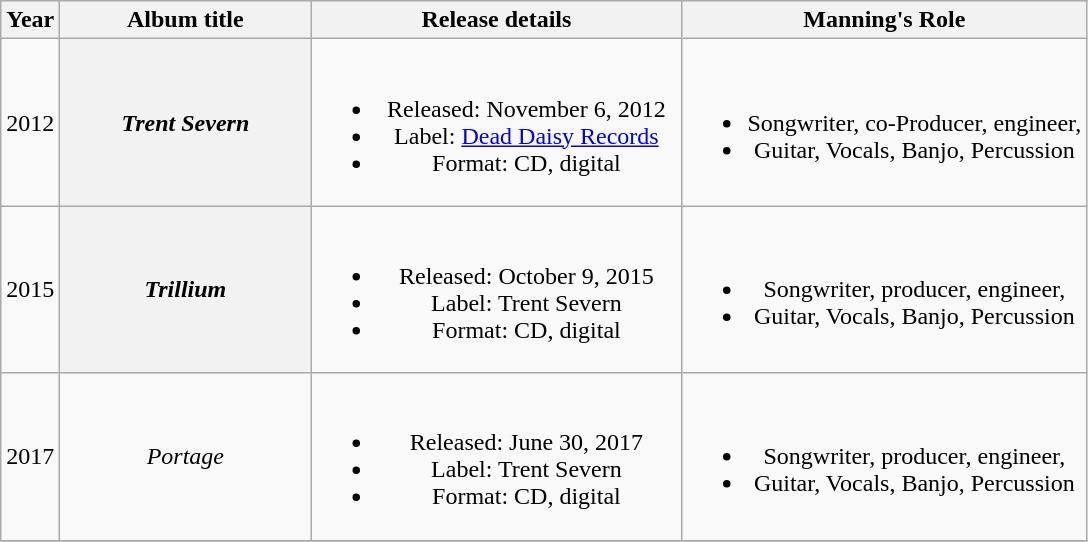<table class="wikitable plainrowheaders" style="text-align:center;">
<tr>
<th>Year</th>
<th scope="col" rowspan="1" style="width:10em;">Album title</th>
<th scope="col" rowspan="1" style="width:15em;">Release details</th>
<th>Manning's Role</th>
</tr>
<tr>
<td>2012</td>
<th scope="row" style="text-align:center;"><em>Trent Severn</em></th>
<td><br><ul><li>Released: November 6, 2012</li><li>Label: <a href='#'>Dead Daisy Records</a></li><li>Format: CD, digital</li></ul></td>
<td><br><ul><li>Songwriter, co-Producer, engineer,</li><li>Guitar, Vocals, Banjo, Percussion</li></ul></td>
</tr>
<tr>
<td>2015</td>
<th scope="row" style="text-align:center;"><em>Trillium</em></th>
<td><br><ul><li>Released: October 9, 2015</li><li>Label: Trent Severn</li><li>Format: CD, digital</li></ul></td>
<td><br><ul><li>Songwriter, producer, engineer,</li><li>Guitar, Vocals, Banjo, Percussion</li></ul></td>
</tr>
<tr>
<td>2017</td>
<td><em>Portage</em></td>
<td><br><ul><li>Released: June 30, 2017</li><li>Label: Trent Severn</li><li>Format: CD, digital</li></ul></td>
<td><br><ul><li>Songwriter, producer, engineer,</li><li>Guitar, Vocals, Banjo, Percussion</li></ul></td>
</tr>
<tr>
</tr>
</table>
